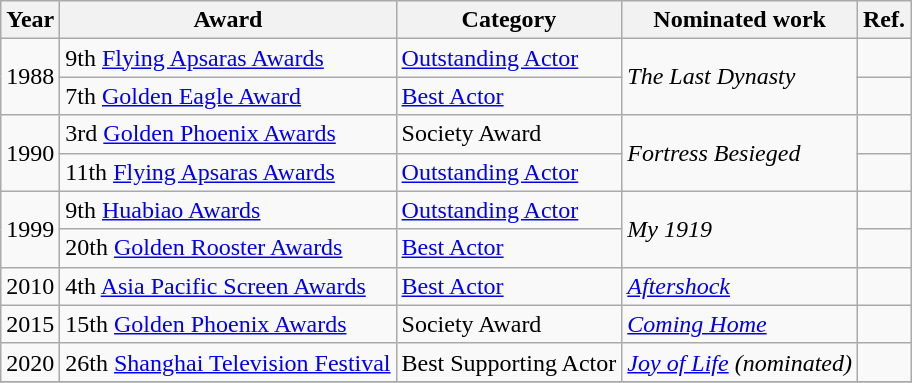<table class="wikitable">
<tr>
<th>Year</th>
<th>Award</th>
<th>Category</th>
<th>Nominated work</th>
<th>Ref.</th>
</tr>
<tr>
<td rowspan=2>1988</td>
<td>9th <a href='#'>Flying Apsaras Awards</a></td>
<td><a href='#'>Outstanding Actor</a></td>
<td rowspan=2><em>The Last Dynasty</em></td>
<td></td>
</tr>
<tr>
<td>7th <a href='#'>Golden Eagle Award</a></td>
<td><a href='#'>Best Actor</a></td>
<td></td>
</tr>
<tr>
<td rowspan=2>1990</td>
<td>3rd <a href='#'>Golden Phoenix Awards</a></td>
<td>Society Award</td>
<td rowspan=2><em>Fortress Besieged</em></td>
<td></td>
</tr>
<tr>
<td>11th <a href='#'>Flying Apsaras Awards</a></td>
<td><a href='#'>Outstanding Actor</a></td>
<td></td>
</tr>
<tr>
<td rowspan=2>1999</td>
<td>9th <a href='#'>Huabiao Awards</a></td>
<td><a href='#'>Outstanding Actor</a></td>
<td rowspan=2><em>My 1919</em></td>
<td></td>
</tr>
<tr>
<td>20th <a href='#'>Golden Rooster Awards</a></td>
<td><a href='#'>Best Actor</a></td>
<td></td>
</tr>
<tr>
<td>2010</td>
<td>4th <a href='#'>Asia Pacific Screen Awards</a></td>
<td><a href='#'>Best Actor</a></td>
<td><em><a href='#'>Aftershock</a></em></td>
<td></td>
</tr>
<tr>
<td>2015</td>
<td>15th <a href='#'>Golden Phoenix Awards</a></td>
<td>Society Award</td>
<td><em><a href='#'>Coming Home</a></em></td>
<td></td>
</tr>
<tr>
<td>2020</td>
<td>26th <a href='#'>Shanghai Television Festival</a></td>
<td>Best Supporting Actor</td>
<td><em><a href='#'>Joy of Life</a> (nominated)</td>
<td></td>
</tr>
<tr>
</tr>
</table>
